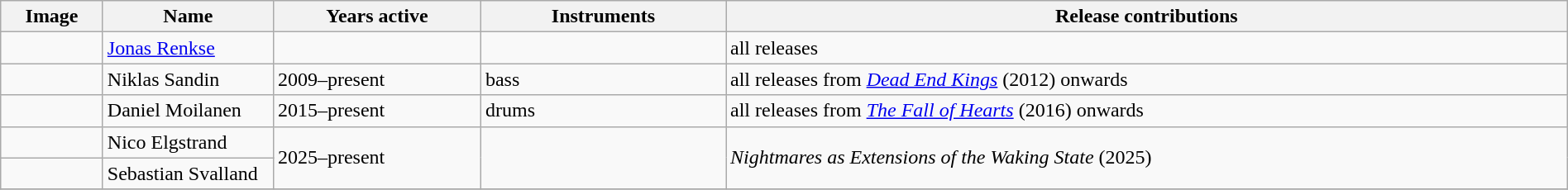<table class="wikitable" border="1" width="100%">
<tr>
<th width="75">Image</th>
<th width="130">Name</th>
<th width="160">Years active</th>
<th width="190">Instruments</th>
<th>Release contributions</th>
</tr>
<tr>
<td></td>
<td><a href='#'>Jonas Renkse</a></td>
<td></td>
<td></td>
<td>all releases</td>
</tr>
<tr>
<td></td>
<td>Niklas Sandin</td>
<td>2009–present</td>
<td>bass</td>
<td>all releases from <em><a href='#'>Dead End Kings</a></em> (2012) onwards</td>
</tr>
<tr>
<td></td>
<td>Daniel Moilanen</td>
<td>2015–present</td>
<td>drums</td>
<td>all releases from <em><a href='#'>The Fall of Hearts</a></em> (2016) onwards</td>
</tr>
<tr>
<td></td>
<td>Nico Elgstrand</td>
<td rowspan="2">2025–present</td>
<td rowspan="2"></td>
<td rowspan="2"><em>Nightmares as Extensions of the Waking State</em> (2025)</td>
</tr>
<tr>
<td></td>
<td>Sebastian Svalland</td>
</tr>
<tr>
</tr>
</table>
